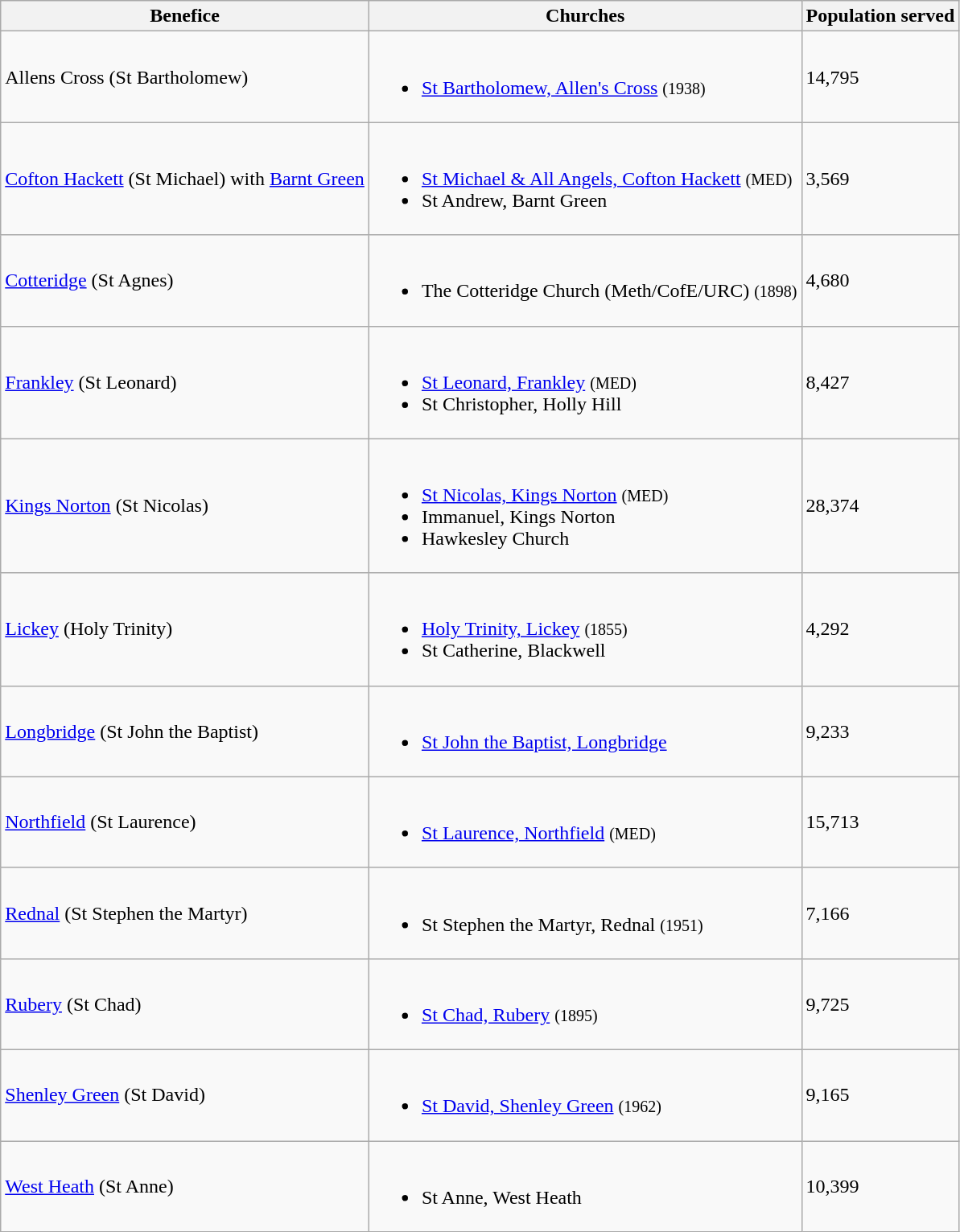<table class="wikitable">
<tr>
<th>Benefice</th>
<th>Churches</th>
<th>Population served</th>
</tr>
<tr>
<td>Allens Cross (St Bartholomew)</td>
<td><br><ul><li><a href='#'>St Bartholomew, Allen's Cross</a> <small>(1938)</small></li></ul></td>
<td>14,795</td>
</tr>
<tr>
<td><a href='#'>Cofton Hackett</a> (St Michael) with <a href='#'>Barnt Green</a></td>
<td><br><ul><li><a href='#'>St Michael & All Angels, Cofton Hackett</a> <small>(MED)</small></li><li>St Andrew, Barnt Green</li></ul></td>
<td>3,569</td>
</tr>
<tr>
<td><a href='#'>Cotteridge</a> (St Agnes)</td>
<td><br><ul><li>The Cotteridge Church (Meth/CofE/URC) <small>(1898)</small></li></ul></td>
<td>4,680</td>
</tr>
<tr>
<td><a href='#'>Frankley</a> (St Leonard)</td>
<td><br><ul><li><a href='#'>St Leonard, Frankley</a> <small>(MED)</small></li><li>St Christopher, Holly Hill</li></ul></td>
<td>8,427</td>
</tr>
<tr>
<td><a href='#'>Kings Norton</a> (St Nicolas)</td>
<td><br><ul><li><a href='#'>St Nicolas, Kings Norton</a> <small>(MED)</small></li><li>Immanuel, Kings Norton</li><li>Hawkesley Church</li></ul></td>
<td>28,374</td>
</tr>
<tr>
<td><a href='#'>Lickey</a> (Holy Trinity)</td>
<td><br><ul><li><a href='#'>Holy Trinity, Lickey</a> <small>(1855)</small></li><li>St Catherine, Blackwell</li></ul></td>
<td>4,292</td>
</tr>
<tr>
<td><a href='#'>Longbridge</a> (St John the Baptist)</td>
<td><br><ul><li><a href='#'>St John the Baptist, Longbridge</a></li></ul></td>
<td>9,233</td>
</tr>
<tr>
<td><a href='#'>Northfield</a> (St Laurence)</td>
<td><br><ul><li><a href='#'>St Laurence, Northfield</a> <small>(MED)</small></li></ul></td>
<td>15,713</td>
</tr>
<tr>
<td><a href='#'>Rednal</a> (St Stephen the Martyr)</td>
<td><br><ul><li>St Stephen the Martyr, Rednal <small>(1951)</small></li></ul></td>
<td>7,166</td>
</tr>
<tr>
<td><a href='#'>Rubery</a> (St Chad)</td>
<td><br><ul><li><a href='#'>St Chad, Rubery</a> <small>(1895)</small></li></ul></td>
<td>9,725</td>
</tr>
<tr>
<td><a href='#'>Shenley Green</a> (St David)</td>
<td><br><ul><li><a href='#'>St David, Shenley Green</a> <small>(1962)</small></li></ul></td>
<td>9,165</td>
</tr>
<tr>
<td><a href='#'>West Heath</a> (St Anne)</td>
<td><br><ul><li>St Anne, West Heath</li></ul></td>
<td>10,399</td>
</tr>
</table>
